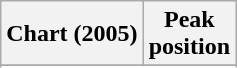<table class="wikitable sortable plainrowheaders" style="text-align:center">
<tr>
<th scope="col">Chart (2005)</th>
<th scope="col">Peak<br>position</th>
</tr>
<tr>
</tr>
<tr>
</tr>
<tr>
</tr>
</table>
